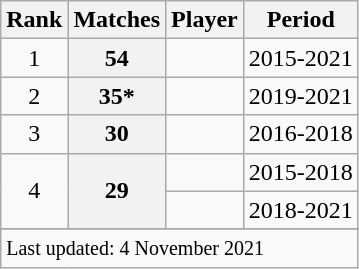<table class="wikitable plainrowheaders sortable">
<tr>
<th scope=col>Rank</th>
<th scope=col>Matches</th>
<th scope=col>Player</th>
<th scope=col>Period</th>
</tr>
<tr>
<td align=center>1</td>
<th scope=row style=text-align:center;>54</th>
<td> </td>
<td>2015-2021</td>
</tr>
<tr>
<td align=center>2</td>
<th scope=row style=text-align:center;>35*</th>
<td></td>
<td>2019-2021</td>
</tr>
<tr>
<td align=center>3</td>
<th scope=row style=text-align:center;>30</th>
<td></td>
<td>2016-2018</td>
</tr>
<tr>
<td align=center rowspan=2>4</td>
<th scope=row style=text-align:center; rowspan=2>29</th>
<td></td>
<td>2015-2018</td>
</tr>
<tr>
<td></td>
<td>2018-2021</td>
</tr>
<tr>
</tr>
<tr class=sortbottom>
<td colspan=4><small>Last updated: 4 November 2021</small></td>
</tr>
</table>
